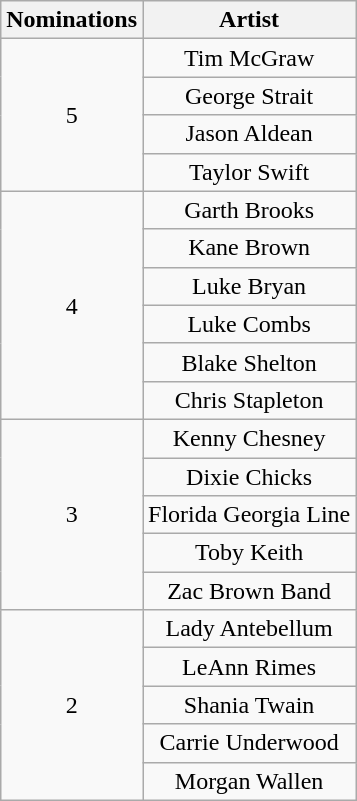<table class="wikitable" style="text-align:center;">
<tr>
<th scope="col" width="55">Nominations</th>
<th scope="col" align="center">Artist</th>
</tr>
<tr>
<td rowspan=4 style="text-align:center">5</td>
<td>Tim McGraw</td>
</tr>
<tr>
<td>George Strait</td>
</tr>
<tr>
<td>Jason Aldean</td>
</tr>
<tr>
<td>Taylor Swift</td>
</tr>
<tr>
<td rowspan=6 style="text-align:center">4</td>
<td>Garth Brooks</td>
</tr>
<tr>
<td>Kane Brown</td>
</tr>
<tr>
<td>Luke Bryan</td>
</tr>
<tr>
<td>Luke Combs</td>
</tr>
<tr>
<td>Blake Shelton</td>
</tr>
<tr>
<td>Chris Stapleton</td>
</tr>
<tr>
<td rowspan="5" style="text-align:center">3</td>
<td>Kenny Chesney</td>
</tr>
<tr>
<td>Dixie Chicks</td>
</tr>
<tr>
<td>Florida Georgia Line</td>
</tr>
<tr>
<td>Toby Keith</td>
</tr>
<tr>
<td>Zac Brown Band</td>
</tr>
<tr>
<td rowspan="5" style="text-align:center">2</td>
<td>Lady Antebellum</td>
</tr>
<tr>
<td>LeAnn Rimes</td>
</tr>
<tr>
<td>Shania Twain</td>
</tr>
<tr>
<td>Carrie Underwood</td>
</tr>
<tr>
<td>Morgan Wallen</td>
</tr>
</table>
